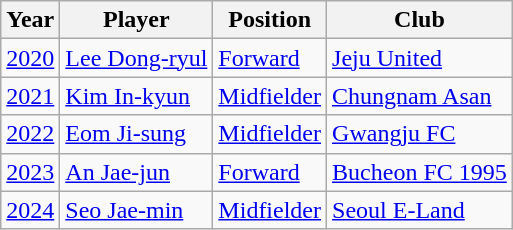<table class="wikitable">
<tr>
<th>Year</th>
<th>Player</th>
<th>Position</th>
<th>Club</th>
</tr>
<tr>
<td><a href='#'>2020</a></td>
<td><a href='#'>Lee Dong-ryul</a></td>
<td><a href='#'>Forward</a></td>
<td><a href='#'>Jeju United</a></td>
</tr>
<tr>
<td><a href='#'>2021</a></td>
<td><a href='#'>Kim In-kyun</a></td>
<td><a href='#'>Midfielder</a></td>
<td><a href='#'>Chungnam Asan</a></td>
</tr>
<tr>
<td><a href='#'>2022</a></td>
<td><a href='#'>Eom Ji-sung</a></td>
<td><a href='#'>Midfielder</a></td>
<td><a href='#'>Gwangju FC</a></td>
</tr>
<tr>
<td><a href='#'>2023</a></td>
<td><a href='#'>An Jae-jun</a></td>
<td><a href='#'>Forward</a></td>
<td><a href='#'>Bucheon FC 1995</a></td>
</tr>
<tr>
<td><a href='#'>2024</a></td>
<td><a href='#'>Seo Jae-min</a></td>
<td><a href='#'>Midfielder</a></td>
<td><a href='#'>Seoul E-Land</a></td>
</tr>
</table>
